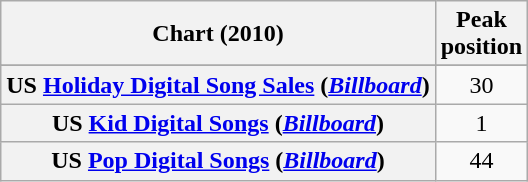<table class="wikitable sortable plainrowheaders" style="text-align:center">
<tr>
<th scope="col">Chart (2010)</th>
<th scope="col">Peak<br>position</th>
</tr>
<tr>
</tr>
<tr>
<th scope="row">US <a href='#'>Holiday Digital Song Sales</a> (<em><a href='#'>Billboard</a></em>)</th>
<td>30</td>
</tr>
<tr>
<th scope="row">US <a href='#'>Kid Digital Songs</a> (<a href='#'><em>Billboard</em></a>)</th>
<td>1</td>
</tr>
<tr>
<th scope="row">US <a href='#'>Pop Digital Songs</a> (<a href='#'><em>Billboard</em></a>)</th>
<td>44</td>
</tr>
</table>
